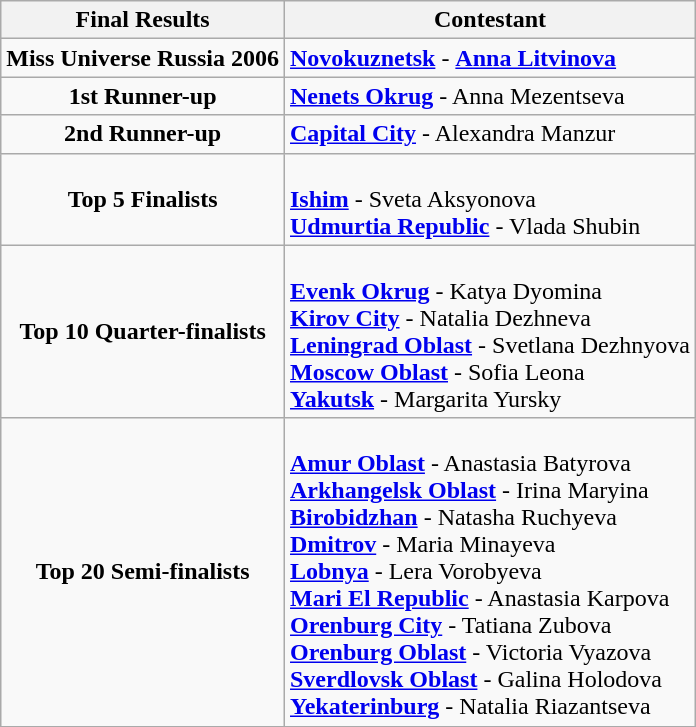<table class="wikitable">
<tr>
<th>Final Results</th>
<th>Contestant</th>
</tr>
<tr>
<td style="text-align:center;"><strong>Miss Universe Russia 2006</strong></td>
<td> <strong><a href='#'>Novokuznetsk</a></strong> - <strong><a href='#'>Anna Litvinova</a></strong></td>
</tr>
<tr>
<td style="text-align:center;"><strong>1st Runner-up</strong></td>
<td> <strong><a href='#'>Nenets Okrug</a></strong> - Anna Mezentseva<br></td>
</tr>
<tr>
<td style="text-align:center;"><strong>2nd Runner-up</strong></td>
<td> <strong><a href='#'>Capital City</a></strong> - Alexandra Manzur<br></td>
</tr>
<tr>
<td style="text-align:center;"><strong>Top 5 Finalists</strong></td>
<td><br> <strong><a href='#'>Ishim</a></strong> - Sveta Aksyonova<br>
 <strong><a href='#'>Udmurtia Republic</a></strong> - Vlada Shubin<br></td>
</tr>
<tr>
<td style="text-align:center;"><strong>Top 10 Quarter-finalists</strong></td>
<td><br> <strong><a href='#'>Evenk Okrug</a></strong> - Katya Dyomina<br>
 <strong><a href='#'>Kirov City</a></strong> - Natalia Dezhneva<br>
 <strong><a href='#'>Leningrad Oblast</a></strong> - Svetlana Dezhnyova<br>
 <strong><a href='#'>Moscow Oblast</a></strong> - Sofia Leona<br>
 <strong><a href='#'>Yakutsk</a></strong> - Margarita Yursky<br></td>
</tr>
<tr>
<td style="text-align:center;"><strong>Top  20 Semi-finalists</strong></td>
<td><br> <strong><a href='#'>Amur Oblast</a></strong> - Anastasia Batyrova<br>
 <strong><a href='#'>Arkhangelsk Oblast</a></strong> - Irina Maryina<br>
<strong><a href='#'>Birobidzhan</a></strong> - Natasha Ruchyeva<br>
 <strong><a href='#'>Dmitrov</a></strong> - Maria Minayeva<br>
 <strong><a href='#'>Lobnya</a></strong> - Lera Vorobyeva<br>
 <strong><a href='#'>Mari El Republic</a></strong> - Anastasia Karpova<br>
 <strong><a href='#'>Orenburg City</a></strong> - Tatiana Zubova<br>
 <strong><a href='#'>Orenburg Oblast</a></strong> - Victoria Vyazova<br>
 <strong><a href='#'>Sverdlovsk Oblast</a></strong> - Galina Holodova<br>
 <strong><a href='#'>Yekaterinburg</a></strong> - Natalia Riazantseva<br></td>
</tr>
</table>
